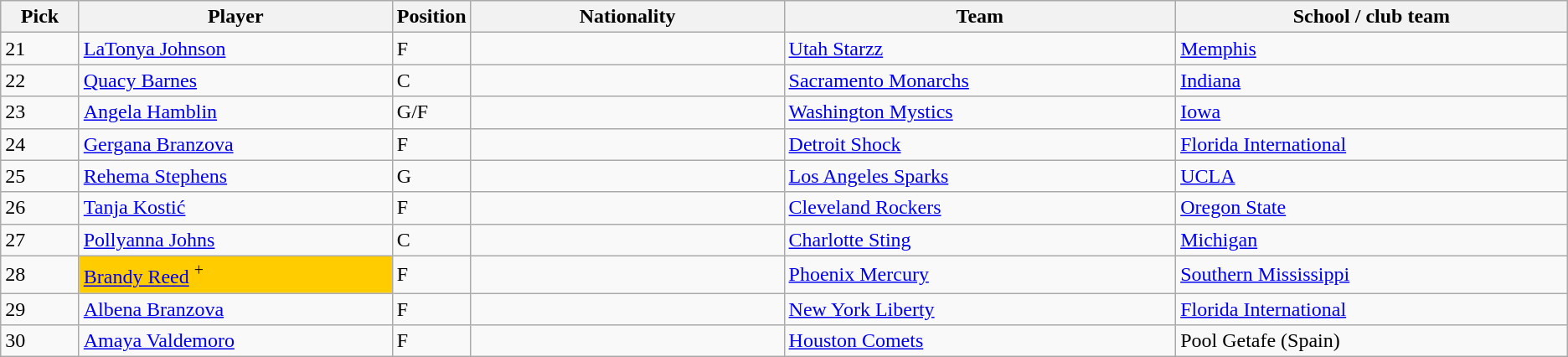<table class="wikitable sortable">
<tr>
<th style="width:5%;">Pick</th>
<th style="width:20%;">Player</th>
<th style="width:5%;">Position</th>
<th style="width:20%;">Nationality</th>
<th style="width:25%;">Team</th>
<th style="width:25%;">School / club team</th>
</tr>
<tr>
<td>21</td>
<td><a href='#'>LaTonya Johnson</a></td>
<td>F</td>
<td></td>
<td><a href='#'>Utah Starzz</a></td>
<td><a href='#'>Memphis</a></td>
</tr>
<tr>
<td>22</td>
<td><a href='#'>Quacy Barnes</a></td>
<td>C</td>
<td></td>
<td><a href='#'>Sacramento Monarchs</a></td>
<td><a href='#'>Indiana</a></td>
</tr>
<tr>
<td>23</td>
<td><a href='#'>Angela Hamblin</a></td>
<td>G/F</td>
<td></td>
<td><a href='#'>Washington Mystics</a></td>
<td><a href='#'>Iowa</a></td>
</tr>
<tr>
<td>24</td>
<td><a href='#'>Gergana Branzova</a></td>
<td>F</td>
<td></td>
<td><a href='#'>Detroit Shock</a></td>
<td><a href='#'>Florida International</a></td>
</tr>
<tr>
<td>25</td>
<td><a href='#'>Rehema Stephens</a></td>
<td>G</td>
<td></td>
<td><a href='#'>Los Angeles Sparks</a></td>
<td><a href='#'>UCLA</a></td>
</tr>
<tr>
<td>26</td>
<td><a href='#'>Tanja Kostić</a></td>
<td>F</td>
<td></td>
<td><a href='#'>Cleveland Rockers</a></td>
<td><a href='#'>Oregon State</a></td>
</tr>
<tr>
<td>27</td>
<td><a href='#'>Pollyanna Johns</a></td>
<td>C</td>
<td></td>
<td><a href='#'>Charlotte Sting</a></td>
<td><a href='#'>Michigan</a></td>
</tr>
<tr>
<td>28</td>
<td bgcolor="#FFCC00"><a href='#'>Brandy Reed</a> <sup>+</sup></td>
<td>F</td>
<td></td>
<td><a href='#'>Phoenix Mercury</a></td>
<td><a href='#'>Southern Mississippi</a></td>
</tr>
<tr>
<td>29</td>
<td><a href='#'>Albena Branzova</a></td>
<td>F</td>
<td></td>
<td><a href='#'>New York Liberty</a></td>
<td><a href='#'>Florida International</a></td>
</tr>
<tr>
<td>30</td>
<td><a href='#'>Amaya Valdemoro</a></td>
<td>F</td>
<td></td>
<td><a href='#'>Houston Comets</a></td>
<td>Pool Getafe (Spain)</td>
</tr>
</table>
